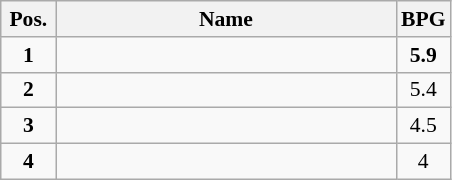<table class="wikitable" style="text-align:center; font-size:90%;">
<tr>
<th width=30px>Pos.</th>
<th width=220px>Name</th>
<th width=20px>BPG</th>
</tr>
<tr>
<td><strong>1</strong></td>
<td align=left><strong></strong></td>
<td><strong>5.9</strong></td>
</tr>
<tr>
<td><strong>2</strong></td>
<td align=left></td>
<td>5.4</td>
</tr>
<tr>
<td><strong>3</strong></td>
<td align=left></td>
<td>4.5</td>
</tr>
<tr>
<td><strong>4</strong></td>
<td align=left></td>
<td>4</td>
</tr>
</table>
